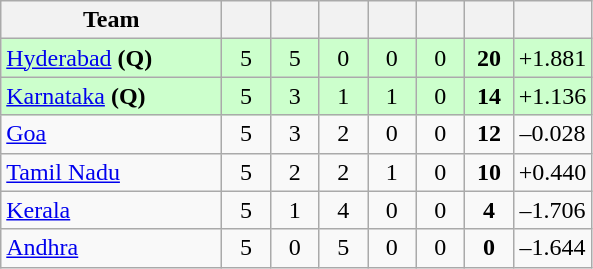<table class="wikitable" style="text-align:center">
<tr>
<th style="width:140px;">Team</th>
<th style="width:25px;"></th>
<th style="width:25px;"></th>
<th style="width:25px;"></th>
<th style="width:25px;"></th>
<th style="width:25px;"></th>
<th style="width:25px;"></th>
<th style="width:40px;"></th>
</tr>
<tr style="background:#cfc;">
<td style="text-align:left"><a href='#'>Hyderabad</a> <strong>(Q)</strong></td>
<td>5</td>
<td>5</td>
<td>0</td>
<td>0</td>
<td>0</td>
<td><strong>20</strong></td>
<td>+1.881</td>
</tr>
<tr style="background:#cfc;">
<td style="text-align:left"><a href='#'>Karnataka</a> <strong>(Q)</strong></td>
<td>5</td>
<td>3</td>
<td>1</td>
<td>1</td>
<td>0</td>
<td><strong>14</strong></td>
<td>+1.136</td>
</tr>
<tr>
<td style="text-align:left"><a href='#'>Goa</a></td>
<td>5</td>
<td>3</td>
<td>2</td>
<td>0</td>
<td>0</td>
<td><strong>12</strong></td>
<td>–0.028</td>
</tr>
<tr>
<td style="text-align:left"><a href='#'>Tamil Nadu</a></td>
<td>5</td>
<td>2</td>
<td>2</td>
<td>1</td>
<td>0</td>
<td><strong>10</strong></td>
<td>+0.440</td>
</tr>
<tr>
<td style="text-align:left"><a href='#'>Kerala</a></td>
<td>5</td>
<td>1</td>
<td>4</td>
<td>0</td>
<td>0</td>
<td><strong>4</strong></td>
<td>–1.706</td>
</tr>
<tr>
<td style="text-align:left"><a href='#'>Andhra</a></td>
<td>5</td>
<td>0</td>
<td>5</td>
<td>0</td>
<td>0</td>
<td><strong>0</strong></td>
<td>–1.644</td>
</tr>
</table>
